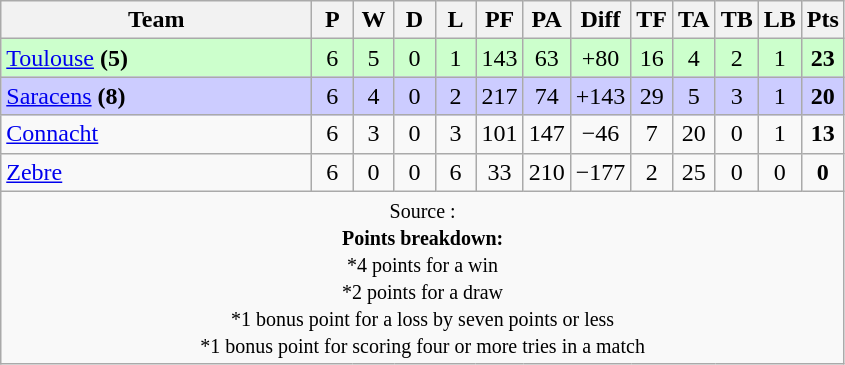<table class="wikitable" style="text-align: center;">
<tr>
<th style="width:200px;">Team</th>
<th width="20">P</th>
<th width="20">W</th>
<th width="20">D</th>
<th width="20">L</th>
<th width="20">PF</th>
<th width="20">PA</th>
<th width="20">Diff</th>
<th width="20">TF</th>
<th width="20">TA</th>
<th width="20">TB</th>
<th width="20">LB</th>
<th width="20">Pts</th>
</tr>
<tr bgcolor="#ccffcc">
<td align=left> <a href='#'>Toulouse</a> <strong>(5)</strong></td>
<td>6</td>
<td>5</td>
<td>0</td>
<td>1</td>
<td>143</td>
<td>63</td>
<td>+80</td>
<td>16</td>
<td>4</td>
<td>2</td>
<td>1</td>
<td><strong>23</strong></td>
</tr>
<tr bgcolor="#ccccff">
<td align=left> <a href='#'>Saracens</a> <strong>(8)</strong></td>
<td>6</td>
<td>4</td>
<td>0</td>
<td>2</td>
<td>217</td>
<td>74</td>
<td>+143</td>
<td>29</td>
<td>5</td>
<td>3</td>
<td>1</td>
<td><strong>20</strong></td>
</tr>
<tr>
<td align=left> <a href='#'>Connacht</a></td>
<td>6</td>
<td>3</td>
<td>0</td>
<td>3</td>
<td>101</td>
<td>147</td>
<td>−46</td>
<td>7</td>
<td>20</td>
<td>0</td>
<td>1</td>
<td><strong>13</strong></td>
</tr>
<tr>
<td align=left> <a href='#'>Zebre</a></td>
<td>6</td>
<td>0</td>
<td>0</td>
<td>6</td>
<td>33</td>
<td>210</td>
<td>−177</td>
<td>2</td>
<td>25</td>
<td>0</td>
<td>0</td>
<td><strong>0</strong></td>
</tr>
<tr |align=left|>
<td colspan="14" style="border:0px"><small>Source : <br><strong>Points breakdown:</strong><br>*4 points for a win<br>*2 points for a draw<br>*1 bonus point for a loss by seven points or less<br>*1 bonus point for scoring four or more tries in a match</small></td>
</tr>
</table>
